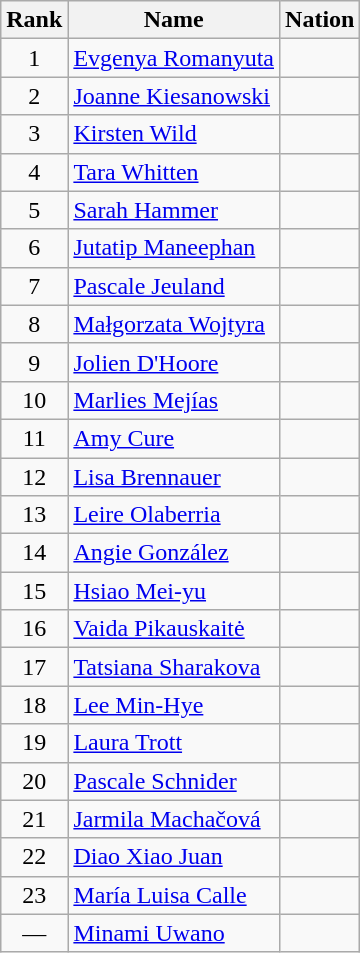<table class="wikitable sortable" style="text-align:center">
<tr>
<th>Rank</th>
<th>Name</th>
<th>Nation</th>
</tr>
<tr>
<td>1</td>
<td align=left><a href='#'>Evgenya Romanyuta</a></td>
<td align=left></td>
</tr>
<tr>
<td>2</td>
<td align=left><a href='#'>Joanne Kiesanowski</a></td>
<td align=left></td>
</tr>
<tr>
<td>3</td>
<td align=left><a href='#'>Kirsten Wild</a></td>
<td align=left></td>
</tr>
<tr>
<td>4</td>
<td align=left><a href='#'>Tara Whitten</a></td>
<td align=left></td>
</tr>
<tr>
<td>5</td>
<td align=left><a href='#'>Sarah Hammer</a></td>
<td align=left></td>
</tr>
<tr>
<td>6</td>
<td align=left><a href='#'>Jutatip Maneephan</a></td>
<td align=left></td>
</tr>
<tr>
<td>7</td>
<td align=left><a href='#'>Pascale Jeuland</a></td>
<td align=left></td>
</tr>
<tr>
<td>8</td>
<td align=left><a href='#'>Małgorzata Wojtyra</a></td>
<td align=left></td>
</tr>
<tr>
<td>9</td>
<td align=left><a href='#'>Jolien D'Hoore</a></td>
<td align=left></td>
</tr>
<tr>
<td>10</td>
<td align=left><a href='#'>Marlies Mejías</a></td>
<td align=left></td>
</tr>
<tr>
<td>11</td>
<td align=left><a href='#'>Amy Cure</a></td>
<td align=left></td>
</tr>
<tr>
<td>12</td>
<td align=left><a href='#'>Lisa Brennauer</a></td>
<td align=left></td>
</tr>
<tr>
<td>13</td>
<td align=left><a href='#'>Leire Olaberria</a></td>
<td align=left></td>
</tr>
<tr>
<td>14</td>
<td align=left><a href='#'>Angie González</a></td>
<td align=left></td>
</tr>
<tr>
<td>15</td>
<td align=left><a href='#'>Hsiao Mei-yu</a></td>
<td align=left></td>
</tr>
<tr>
<td>16</td>
<td align=left><a href='#'>Vaida Pikauskaitė</a></td>
<td align=left></td>
</tr>
<tr>
<td>17</td>
<td align=left><a href='#'>Tatsiana Sharakova</a></td>
<td align=left></td>
</tr>
<tr>
<td>18</td>
<td align=left><a href='#'>Lee Min-Hye</a></td>
<td align=left></td>
</tr>
<tr>
<td>19</td>
<td align=left><a href='#'>Laura Trott</a></td>
<td align=left></td>
</tr>
<tr>
<td>20</td>
<td align=left><a href='#'>Pascale Schnider</a></td>
<td align=left></td>
</tr>
<tr>
<td>21</td>
<td align=left><a href='#'>Jarmila Machačová</a></td>
<td align=left></td>
</tr>
<tr>
<td>22</td>
<td align=left><a href='#'>Diao Xiao Juan</a></td>
<td align=left></td>
</tr>
<tr>
<td>23</td>
<td align=left><a href='#'>María Luisa Calle</a></td>
<td align=left></td>
</tr>
<tr>
<td>—</td>
<td align=left><a href='#'>Minami Uwano</a></td>
<td align=left></td>
</tr>
</table>
